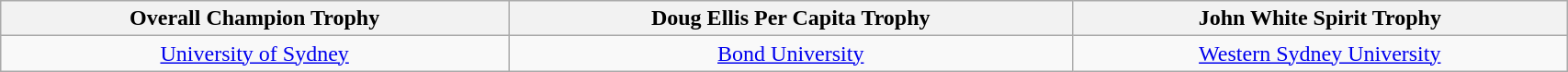<table class="wikitable unsortable" style="width:90%; font-size:100%; text-align:center;">
<tr>
<th><strong>Overall Champion Trophy</strong></th>
<th><strong>Doug Ellis Per Capita Trophy</strong></th>
<th><strong>John White Spirit Trophy</strong></th>
</tr>
<tr>
<td><a href='#'>University of Sydney</a></td>
<td><a href='#'>Bond University</a></td>
<td><a href='#'>Western Sydney University</a></td>
</tr>
</table>
